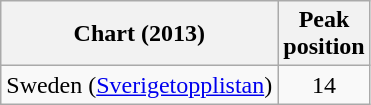<table class="wikitable">
<tr>
<th>Chart (2013)</th>
<th>Peak<br>position</th>
</tr>
<tr>
<td>Sweden (<a href='#'>Sverigetopplistan</a>)</td>
<td align="center">14</td>
</tr>
</table>
